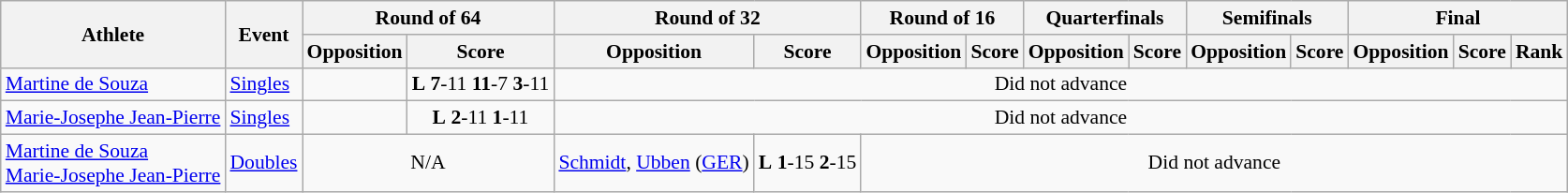<table class=wikitable style="font-size:90%">
<tr>
<th rowspan="2">Athlete</th>
<th rowspan="2">Event</th>
<th colspan="2">Round of 64</th>
<th colspan="2">Round of 32</th>
<th colspan="2">Round of 16</th>
<th colspan="2">Quarterfinals</th>
<th colspan="2">Semifinals</th>
<th colspan="3">Final</th>
</tr>
<tr>
<th>Opposition</th>
<th>Score</th>
<th>Opposition</th>
<th>Score</th>
<th>Opposition</th>
<th>Score</th>
<th>Opposition</th>
<th>Score</th>
<th>Opposition</th>
<th>Score</th>
<th>Opposition</th>
<th>Score</th>
<th>Rank</th>
</tr>
<tr>
<td><a href='#'>Martine de Souza</a></td>
<td><a href='#'>Singles</a></td>
<td align=center></td>
<td align=center><strong>L</strong> <strong>7</strong>-11 <strong>11</strong>-7 <strong>3</strong>-11</td>
<td align=center colspan=11>Did not advance</td>
</tr>
<tr>
<td><a href='#'>Marie-Josephe Jean-Pierre</a></td>
<td><a href='#'>Singles</a></td>
<td align=center></td>
<td align=center><strong>L</strong> <strong>2</strong>-11 <strong>1</strong>-11</td>
<td align=center colspan=11>Did not advance</td>
</tr>
<tr>
<td><a href='#'>Martine de Souza</a><br><a href='#'>Marie-Josephe Jean-Pierre</a></td>
<td><a href='#'>Doubles</a></td>
<td align=center colspan=2>N/A</td>
<td> <a href='#'>Schmidt</a>, <a href='#'>Ubben</a> (<a href='#'>GER</a>)</td>
<td><strong>L</strong> <strong>1</strong>-15 <strong>2</strong>-15</td>
<td align=center colspan=9>Did not advance</td>
</tr>
</table>
